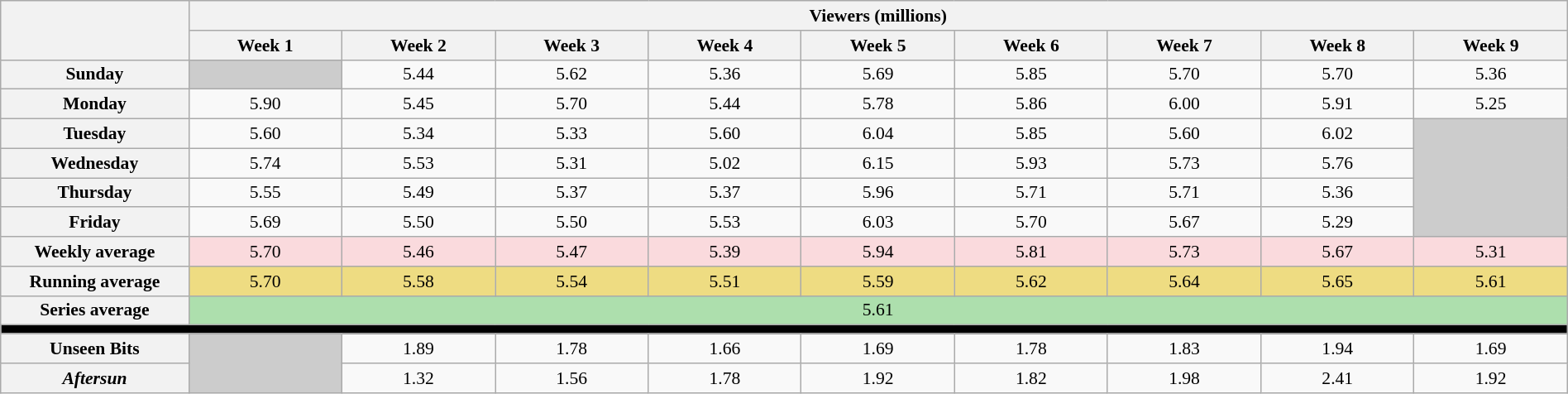<table class="wikitable" style="font-size:90%; text-align:center; width: 100%; margin-left: auto; margin-right: auto;">
<tr>
<th rowspan="2" scope="col" style="width:12%;"></th>
<th colspan="13" scope="col">Viewers (millions)</th>
</tr>
<tr>
<th>Week 1</th>
<th>Week 2</th>
<th>Week 3</th>
<th>Week 4</th>
<th>Week 5</th>
<th>Week 6</th>
<th>Week 7</th>
<th>Week 8</th>
<th>Week 9</th>
</tr>
<tr>
<th>Sunday</th>
<td style="background:#ccc;"></td>
<td>5.44</td>
<td>5.62</td>
<td>5.36</td>
<td>5.69</td>
<td>5.85</td>
<td>5.70</td>
<td>5.70</td>
<td>5.36</td>
</tr>
<tr>
<th>Monday</th>
<td>5.90</td>
<td>5.45</td>
<td>5.70</td>
<td>5.44</td>
<td>5.78</td>
<td>5.86</td>
<td>6.00</td>
<td>5.91</td>
<td>5.25</td>
</tr>
<tr>
<th>Tuesday</th>
<td>5.60</td>
<td>5.34</td>
<td>5.33</td>
<td>5.60</td>
<td>6.04</td>
<td>5.85</td>
<td>5.60</td>
<td>6.02</td>
<td rowspan="4" style="background:#ccc;"></td>
</tr>
<tr>
<th>Wednesday</th>
<td>5.74</td>
<td>5.53</td>
<td>5.31</td>
<td>5.02</td>
<td>6.15</td>
<td>5.93</td>
<td>5.73</td>
<td>5.76</td>
</tr>
<tr>
<th>Thursday</th>
<td>5.55</td>
<td>5.49</td>
<td>5.37</td>
<td>5.37</td>
<td>5.96</td>
<td>5.71</td>
<td>5.71</td>
<td>5.36</td>
</tr>
<tr>
<th>Friday</th>
<td>5.69</td>
<td>5.50</td>
<td>5.50</td>
<td>5.53</td>
<td>6.03</td>
<td>5.70</td>
<td>5.67</td>
<td>5.29</td>
</tr>
<tr>
<th>Weekly average</th>
<td style="background:#FADADD;">5.70</td>
<td style="background:#FADADD;">5.46</td>
<td style="background:#FADADD;">5.47</td>
<td style="background:#FADADD;">5.39</td>
<td style="background:#FADADD;">5.94</td>
<td style="background:#FADADD;">5.81</td>
<td style="background:#FADADD;">5.73</td>
<td style="background:#FADADD;">5.67</td>
<td style="background:#FADADD;">5.31</td>
</tr>
<tr>
<th>Running average</th>
<td style="background:#EEDC82;">5.70</td>
<td style="background:#EEDC82;">5.58</td>
<td style="background:#EEDC82;">5.54</td>
<td style="background:#EEDC82;">5.51</td>
<td style="background:#EEDC82;">5.59</td>
<td style="background:#EEDC82;">5.62</td>
<td style="background:#EEDC82;">5.64</td>
<td style="background:#EEDC82;">5.65</td>
<td style="background:#EEDC82;">5.61</td>
</tr>
<tr>
<th>Series average</th>
<td colspan="9" style="background:#ADDFAD;">5.61</td>
</tr>
<tr>
<th colspan="10" style="background:#000"></th>
</tr>
<tr>
<th>Unseen Bits</th>
<td rowspan="2" bgcolor="#cccccc"></td>
<td>1.89</td>
<td>1.78</td>
<td>1.66</td>
<td>1.69</td>
<td>1.78</td>
<td>1.83</td>
<td>1.94</td>
<td>1.69</td>
</tr>
<tr>
<th><em>Aftersun</em></th>
<td>1.32</td>
<td>1.56</td>
<td>1.78</td>
<td>1.92</td>
<td>1.82</td>
<td>1.98</td>
<td>2.41</td>
<td>1.92</td>
</tr>
</table>
